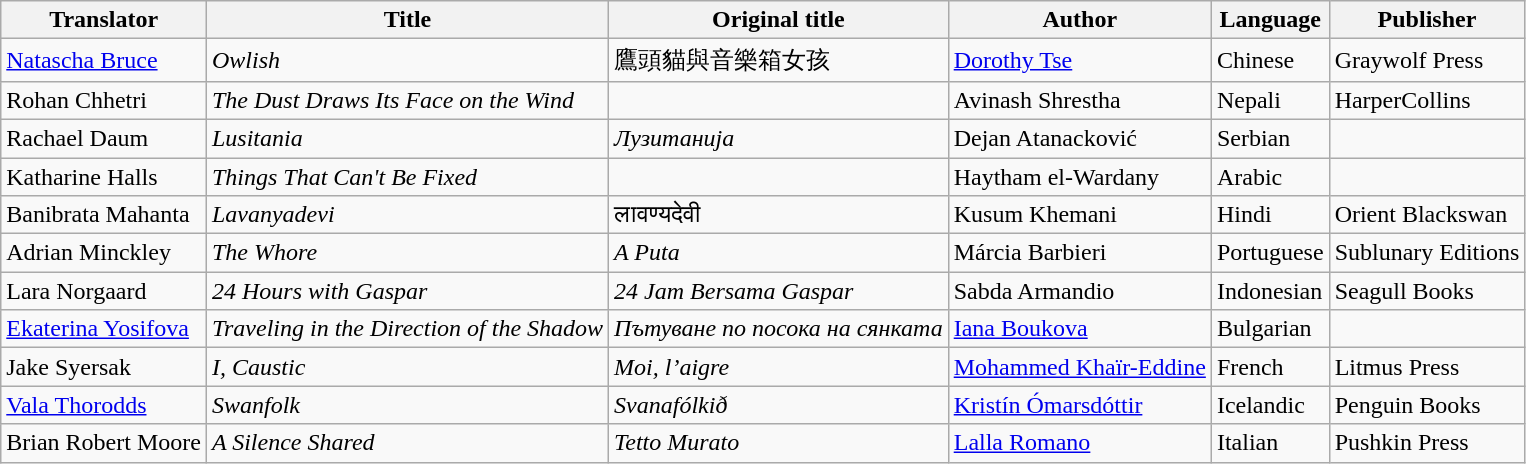<table class="wikitable sortable">
<tr>
<th>Translator</th>
<th>Title</th>
<th>Original title</th>
<th>Author</th>
<th>Language</th>
<th>Publisher</th>
</tr>
<tr>
<td><a href='#'>Natascha Bruce</a></td>
<td><em>Owlish</em></td>
<td>鷹頭貓與音樂箱女孩</td>
<td> <a href='#'>Dorothy Tse</a></td>
<td>Chinese</td>
<td>Graywolf Press</td>
</tr>
<tr>
<td>Rohan Chhetri</td>
<td><em>The Dust Draws Its Face on the Wind</em></td>
<td></td>
<td> Avinash Shrestha</td>
<td>Nepali</td>
<td>HarperCollins</td>
</tr>
<tr>
<td>Rachael Daum</td>
<td><em>Lusitania</em></td>
<td><em>Лузитанија</em></td>
<td> Dejan Atanacković</td>
<td>Serbian</td>
<td></td>
</tr>
<tr>
<td>Katharine Halls</td>
<td><em>Things That Can't Be Fixed</em></td>
<td></td>
<td> Haytham el-Wardany</td>
<td>Arabic</td>
<td></td>
</tr>
<tr>
<td>Banibrata Mahanta</td>
<td><em>Lavanyadevi</em></td>
<td>लावण्यदेवी</td>
<td> Kusum Khemani</td>
<td>Hindi</td>
<td>Orient Blackswan</td>
</tr>
<tr>
<td>Adrian Minckley</td>
<td><em>The Whore</em></td>
<td><em>A Puta</em></td>
<td> Márcia Barbieri</td>
<td>Portuguese</td>
<td>Sublunary Editions</td>
</tr>
<tr>
<td>Lara Norgaard</td>
<td><em>24 Hours with Gaspar</em></td>
<td><em>24 Jam Bersama Gaspar</em></td>
<td> Sabda Armandio</td>
<td>Indonesian</td>
<td>Seagull Books</td>
</tr>
<tr>
<td><a href='#'>Ekaterina Yosifova</a></td>
<td><em>Traveling in the Direction of the Shadow</em></td>
<td><em>Пътуване по посока на сянката</em></td>
<td> <a href='#'>Iana Boukova</a></td>
<td>Bulgarian</td>
<td></td>
</tr>
<tr>
<td>Jake Syersak</td>
<td><em>I, Caustic</em></td>
<td><em>Moi, l’aigre</em></td>
<td> <a href='#'>Mohammed Khaïr-Eddine</a></td>
<td>French</td>
<td>Litmus Press</td>
</tr>
<tr>
<td><a href='#'>Vala Thorodds</a></td>
<td><em>Swanfolk</em></td>
<td><em>Svanafólkið</em></td>
<td> <a href='#'>Kristín Ómarsdóttir</a></td>
<td>Icelandic</td>
<td>Penguin Books</td>
</tr>
<tr>
<td>Brian Robert Moore</td>
<td><em>A Silence Shared</em></td>
<td><em>Tetto Murato</em></td>
<td> <a href='#'>Lalla Romano</a></td>
<td>Italian</td>
<td>Pushkin Press</td>
</tr>
</table>
